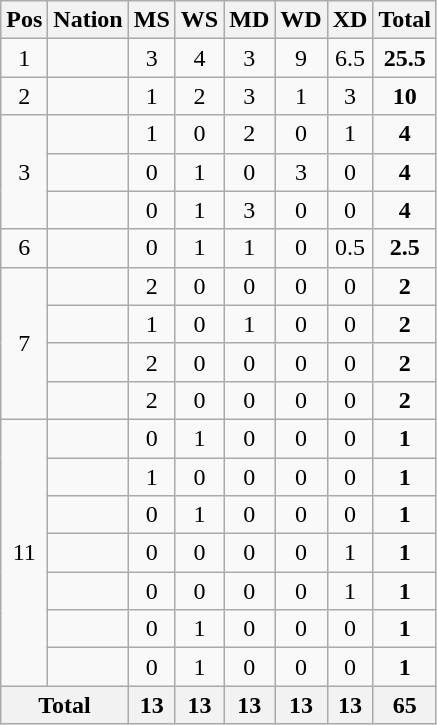<table class="wikitable" style="text-align:center">
<tr>
<th>Pos</th>
<th>Nation</th>
<th>MS</th>
<th>WS</th>
<th>MD</th>
<th>WD</th>
<th>XD</th>
<th>Total</th>
</tr>
<tr>
<td>1</td>
<td align=left><strong></strong></td>
<td>3</td>
<td>4</td>
<td>3</td>
<td>9</td>
<td>6.5</td>
<td><strong>25.5</strong></td>
</tr>
<tr>
<td>2</td>
<td align=left></td>
<td>1</td>
<td>2</td>
<td>3</td>
<td>1</td>
<td>3</td>
<td><strong>10</strong></td>
</tr>
<tr>
<td rowspan=3>3</td>
<td align=left></td>
<td>1</td>
<td>0</td>
<td>2</td>
<td>0</td>
<td>1</td>
<td><strong>4</strong></td>
</tr>
<tr>
<td align=left></td>
<td>0</td>
<td>1</td>
<td>0</td>
<td>3</td>
<td>0</td>
<td><strong>4</strong></td>
</tr>
<tr>
<td align=left></td>
<td>0</td>
<td>1</td>
<td>3</td>
<td>0</td>
<td>0</td>
<td><strong>4</strong></td>
</tr>
<tr>
<td>6</td>
<td align=left></td>
<td>0</td>
<td>1</td>
<td>1</td>
<td>0</td>
<td>0.5</td>
<td><strong>2.5</strong></td>
</tr>
<tr>
<td rowspan=4>7</td>
<td align=left></td>
<td>2</td>
<td>0</td>
<td>0</td>
<td>0</td>
<td>0</td>
<td><strong>2</strong></td>
</tr>
<tr>
<td align=left></td>
<td>1</td>
<td>0</td>
<td>1</td>
<td>0</td>
<td>0</td>
<td><strong>2</strong></td>
</tr>
<tr>
<td align=left></td>
<td>2</td>
<td>0</td>
<td>0</td>
<td>0</td>
<td>0</td>
<td><strong>2</strong></td>
</tr>
<tr>
<td align=left></td>
<td>2</td>
<td>0</td>
<td>0</td>
<td>0</td>
<td>0</td>
<td><strong>2</strong></td>
</tr>
<tr>
<td rowspan=7>11</td>
<td align=left></td>
<td>0</td>
<td>1</td>
<td>0</td>
<td>0</td>
<td>0</td>
<td><strong>1</strong></td>
</tr>
<tr>
<td align=left></td>
<td>1</td>
<td>0</td>
<td>0</td>
<td>0</td>
<td>0</td>
<td><strong>1</strong></td>
</tr>
<tr>
<td align=left></td>
<td>0</td>
<td>1</td>
<td>0</td>
<td>0</td>
<td>0</td>
<td><strong>1</strong></td>
</tr>
<tr>
<td align=left></td>
<td>0</td>
<td>0</td>
<td>0</td>
<td>0</td>
<td>1</td>
<td><strong>1</strong></td>
</tr>
<tr>
<td align=left></td>
<td>0</td>
<td>0</td>
<td>0</td>
<td>0</td>
<td>1</td>
<td><strong>1</strong></td>
</tr>
<tr>
<td align=left></td>
<td>0</td>
<td>1</td>
<td>0</td>
<td>0</td>
<td>0</td>
<td><strong>1</strong></td>
</tr>
<tr>
<td align=left></td>
<td>0</td>
<td>1</td>
<td>0</td>
<td>0</td>
<td>0</td>
<td><strong>1</strong></td>
</tr>
<tr>
<th colspan="2">Total</th>
<th>13</th>
<th>13</th>
<th>13</th>
<th>13</th>
<th>13</th>
<th>65</th>
</tr>
</table>
